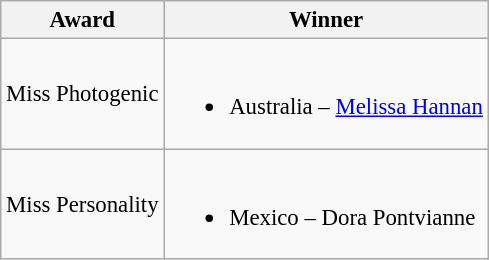<table class="wikitable sortable" style="font-size:95%;">
<tr>
<th>Award</th>
<th>Winner</th>
</tr>
<tr>
<td>Miss Photogenic</td>
<td><br><ul><li> Australia – <a href='#'>Melissa Hannan</a></li></ul></td>
</tr>
<tr>
<td>Miss Personality</td>
<td><br><ul><li> Mexico – Dora Pontvianne</li></ul></td>
</tr>
</table>
